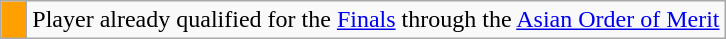<table class="wikitable">
<tr>
<td width=10px bgcolor=#FF9F00></td>
<td>Player  already qualified for the <a href='#'>Finals</a> through the <a href='#'>Asian Order of Merit</a></td>
</tr>
</table>
